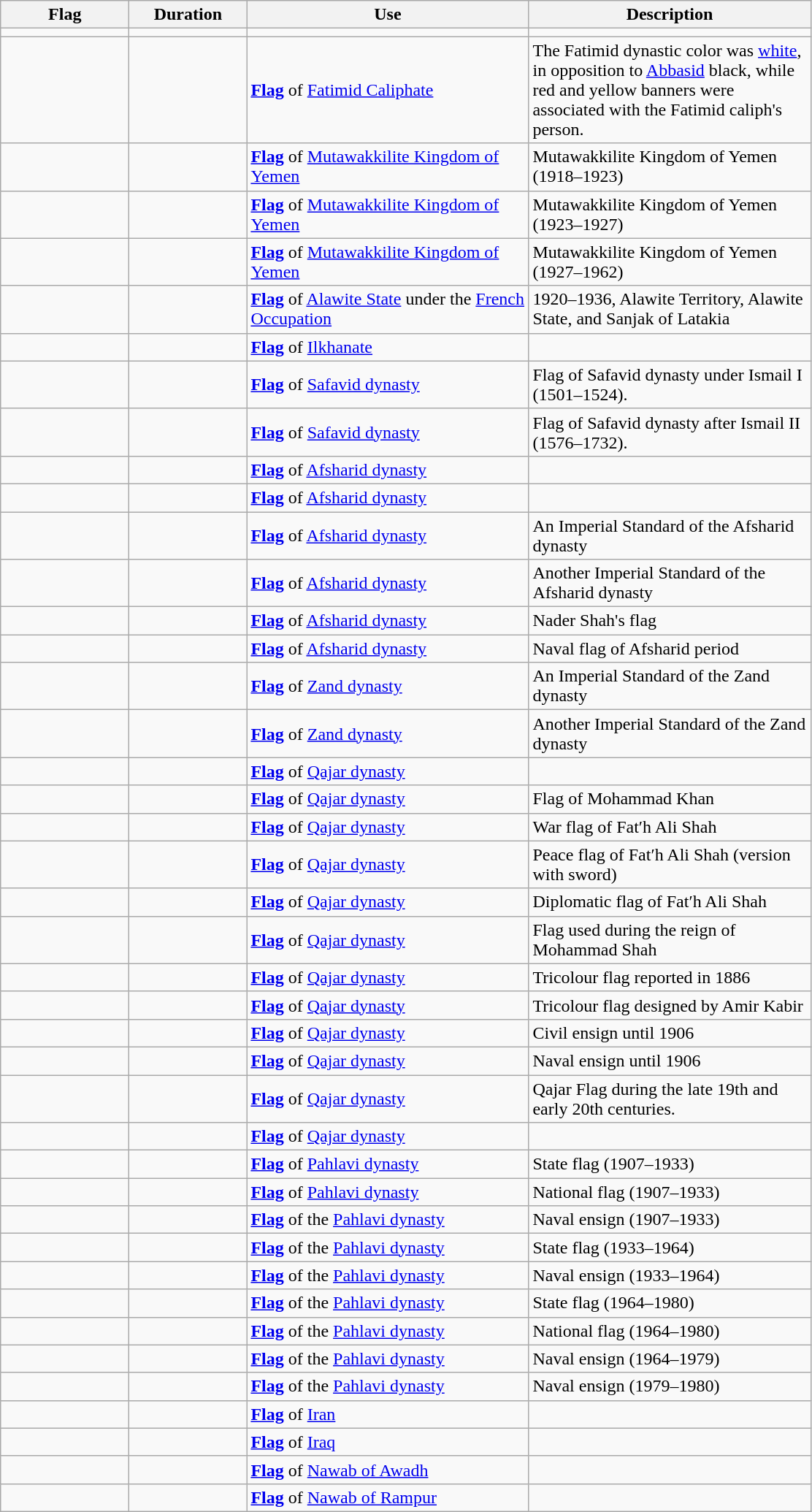<table class="wikitable">
<tr>
<th width="110">Flag</th>
<th width="100">Duration</th>
<th width="250">Use</th>
<th width="250">Description</th>
</tr>
<tr>
<td></td>
<td></td>
<td></td>
<td></td>
</tr>
<tr>
<td></td>
<td></td>
<td><strong><a href='#'>Flag</a></strong> of <a href='#'>Fatimid Caliphate</a></td>
<td>The Fatimid dynastic color was <a href='#'>white</a>, in opposition to <a href='#'>Abbasid</a> black, while red and yellow banners were associated with the Fatimid caliph's person.</td>
</tr>
<tr>
<td></td>
<td></td>
<td><strong><a href='#'>Flag</a></strong> of <a href='#'>Mutawakkilite Kingdom of Yemen</a></td>
<td>Mutawakkilite Kingdom of Yemen (1918–1923)</td>
</tr>
<tr>
<td></td>
<td></td>
<td><strong><a href='#'>Flag</a></strong> of <a href='#'>Mutawakkilite Kingdom of Yemen</a></td>
<td>Mutawakkilite Kingdom of Yemen (1923–1927)</td>
</tr>
<tr>
<td></td>
<td></td>
<td><strong><a href='#'>Flag</a></strong> of <a href='#'>Mutawakkilite Kingdom of Yemen</a></td>
<td>Mutawakkilite Kingdom of Yemen (1927–1962)</td>
</tr>
<tr>
<td></td>
<td></td>
<td><strong><a href='#'>Flag</a></strong> of <a href='#'>Alawite State</a> under the <a href='#'>French Occupation</a></td>
<td>1920–1936, Alawite Territory, Alawite State, and Sanjak of Latakia</td>
</tr>
<tr>
<td></td>
<td></td>
<td><strong><a href='#'>Flag</a></strong> of <a href='#'>Ilkhanate</a></td>
<td></td>
</tr>
<tr>
<td></td>
<td></td>
<td><strong><a href='#'>Flag</a></strong> of <a href='#'>Safavid dynasty</a></td>
<td>Flag of Safavid dynasty under Ismail I (1501–1524).</td>
</tr>
<tr>
<td></td>
<td></td>
<td><strong><a href='#'>Flag</a></strong> of <a href='#'>Safavid dynasty</a></td>
<td>Flag of Safavid dynasty after Ismail II (1576–1732).</td>
</tr>
<tr>
<td></td>
<td></td>
<td><strong><a href='#'>Flag</a></strong> of <a href='#'>Afsharid dynasty</a></td>
<td></td>
</tr>
<tr>
<td></td>
<td></td>
<td><strong><a href='#'>Flag</a></strong> of <a href='#'>Afsharid dynasty</a></td>
<td></td>
</tr>
<tr>
<td></td>
<td></td>
<td><strong><a href='#'>Flag</a></strong> of <a href='#'>Afsharid dynasty</a></td>
<td>An Imperial Standard of the Afsharid dynasty</td>
</tr>
<tr>
<td></td>
<td></td>
<td><strong><a href='#'>Flag</a></strong> of <a href='#'>Afsharid dynasty</a></td>
<td>Another Imperial Standard of the Afsharid dynasty</td>
</tr>
<tr>
<td></td>
<td></td>
<td><strong><a href='#'>Flag</a></strong> of <a href='#'>Afsharid dynasty</a></td>
<td>Nader Shah's flag</td>
</tr>
<tr>
<td></td>
<td></td>
<td><strong><a href='#'>Flag</a></strong> of <a href='#'>Afsharid dynasty</a></td>
<td>Naval flag of Afsharid period</td>
</tr>
<tr>
<td></td>
<td></td>
<td><strong><a href='#'>Flag</a></strong> of <a href='#'>Zand dynasty</a></td>
<td>An Imperial Standard of the Zand dynasty</td>
</tr>
<tr>
<td></td>
<td></td>
<td><strong><a href='#'>Flag</a></strong> of <a href='#'>Zand dynasty</a></td>
<td>Another Imperial Standard of the Zand dynasty</td>
</tr>
<tr>
<td></td>
<td></td>
<td><strong><a href='#'>Flag</a></strong> of <a href='#'>Qajar dynasty</a></td>
<td></td>
</tr>
<tr>
<td></td>
<td></td>
<td><strong><a href='#'>Flag</a></strong> of <a href='#'>Qajar dynasty</a></td>
<td>Flag of Mohammad Khan</td>
</tr>
<tr>
<td></td>
<td></td>
<td><strong><a href='#'>Flag</a></strong> of <a href='#'>Qajar dynasty</a></td>
<td>War flag of Fat′h Ali Shah</td>
</tr>
<tr>
<td></td>
<td></td>
<td><strong><a href='#'>Flag</a></strong> of <a href='#'>Qajar dynasty</a></td>
<td>Peace flag of Fat′h Ali Shah (version with sword)</td>
</tr>
<tr>
<td></td>
<td></td>
<td><strong><a href='#'>Flag</a></strong> of <a href='#'>Qajar dynasty</a></td>
<td>Diplomatic flag of Fat′h Ali Shah</td>
</tr>
<tr>
<td></td>
<td></td>
<td><strong><a href='#'>Flag</a></strong> of <a href='#'>Qajar dynasty</a></td>
<td>Flag used during the reign of Mohammad Shah</td>
</tr>
<tr>
<td></td>
<td></td>
<td><strong><a href='#'>Flag</a></strong> of <a href='#'>Qajar dynasty</a></td>
<td>Tricolour flag reported in 1886</td>
</tr>
<tr>
<td></td>
<td></td>
<td><strong><a href='#'>Flag</a></strong> of <a href='#'>Qajar dynasty</a></td>
<td>Tricolour flag designed by Amir Kabir</td>
</tr>
<tr>
<td></td>
<td></td>
<td><strong><a href='#'>Flag</a></strong> of <a href='#'>Qajar dynasty</a></td>
<td>Civil ensign until 1906</td>
</tr>
<tr>
<td></td>
<td></td>
<td><strong><a href='#'>Flag</a></strong> of <a href='#'>Qajar dynasty</a></td>
<td>Naval ensign until 1906</td>
</tr>
<tr>
<td></td>
<td></td>
<td><strong><a href='#'>Flag</a></strong> of <a href='#'>Qajar dynasty</a></td>
<td>Qajar Flag during the late 19th and early 20th centuries.</td>
</tr>
<tr>
<td></td>
<td></td>
<td><strong><a href='#'>Flag</a></strong> of <a href='#'>Qajar dynasty</a></td>
<td></td>
</tr>
<tr>
<td></td>
<td></td>
<td><strong><a href='#'>Flag</a></strong> of <a href='#'>Pahlavi dynasty</a></td>
<td>State flag (1907–1933)</td>
</tr>
<tr>
<td></td>
<td></td>
<td><strong><a href='#'>Flag</a></strong> of <a href='#'>Pahlavi dynasty</a></td>
<td>National flag (1907–1933)</td>
</tr>
<tr>
<td></td>
<td></td>
<td><strong><a href='#'>Flag</a></strong> of the <a href='#'>Pahlavi dynasty</a></td>
<td>Naval ensign (1907–1933)</td>
</tr>
<tr>
<td></td>
<td></td>
<td><strong><a href='#'>Flag</a></strong> of the <a href='#'>Pahlavi dynasty</a></td>
<td>State flag (1933–1964)</td>
</tr>
<tr>
<td></td>
<td></td>
<td><strong><a href='#'>Flag</a></strong> of the <a href='#'>Pahlavi dynasty</a></td>
<td>Naval ensign (1933–1964)</td>
</tr>
<tr>
<td></td>
<td></td>
<td><strong><a href='#'>Flag</a></strong> of the <a href='#'>Pahlavi dynasty</a></td>
<td>State flag (1964–1980)</td>
</tr>
<tr>
<td></td>
<td></td>
<td><strong><a href='#'>Flag</a></strong> of the <a href='#'>Pahlavi dynasty</a></td>
<td>National flag (1964–1980)</td>
</tr>
<tr>
<td></td>
<td></td>
<td><strong><a href='#'>Flag</a></strong> of the <a href='#'>Pahlavi dynasty</a></td>
<td>Naval ensign (1964–1979)</td>
</tr>
<tr>
<td></td>
<td></td>
<td><strong><a href='#'>Flag</a></strong> of the <a href='#'>Pahlavi dynasty</a></td>
<td>Naval ensign (1979–1980)</td>
</tr>
<tr>
<td></td>
<td></td>
<td><strong><a href='#'>Flag</a></strong> of <a href='#'>Iran</a></td>
<td></td>
</tr>
<tr>
<td></td>
<td></td>
<td><strong><a href='#'>Flag</a></strong> of <a href='#'>Iraq</a></td>
<td></td>
</tr>
<tr>
<td></td>
<td></td>
<td><strong><a href='#'>Flag</a></strong> of <a href='#'>Nawab of Awadh</a></td>
<td></td>
</tr>
<tr>
<td></td>
<td></td>
<td><strong><a href='#'>Flag</a></strong> of <a href='#'>Nawab of Rampur</a></td>
<td></td>
</tr>
</table>
